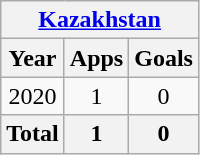<table class="wikitable" style="text-align:center">
<tr>
<th colspan=3><a href='#'>Kazakhstan</a></th>
</tr>
<tr>
<th>Year</th>
<th>Apps</th>
<th>Goals</th>
</tr>
<tr>
<td>2020</td>
<td>1</td>
<td>0</td>
</tr>
<tr>
<th>Total</th>
<th>1</th>
<th>0</th>
</tr>
</table>
